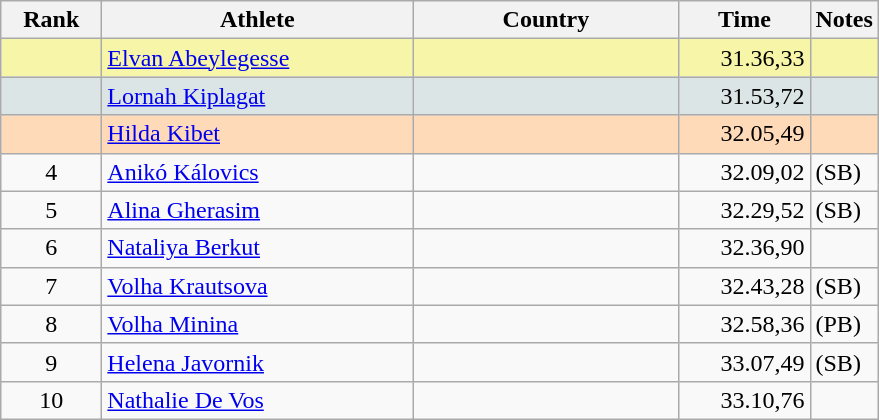<table class = "wikitable">
<tr>
<th width = 60>Rank</th>
<th width = 200>Athlete</th>
<th width = 170>Country</th>
<th width = 80>Time</th>
<th>Notes</th>
</tr>
<tr bgcolor="#F7F6A8">
<td align=center></td>
<td><a href='#'>Elvan Abeylegesse</a></td>
<td></td>
<td align="right">31.36,33</td>
<td></td>
</tr>
<tr bgcolor="#DCE5E5">
<td align=center></td>
<td><a href='#'>Lornah Kiplagat</a></td>
<td></td>
<td align="right">31.53,72</td>
<td></td>
</tr>
<tr bgcolor="#FFDAB9">
<td align=center></td>
<td><a href='#'>Hilda Kibet</a></td>
<td></td>
<td align="right">32.05,49</td>
<td></td>
</tr>
<tr>
<td align=center>4</td>
<td><a href='#'>Anikó Kálovics</a></td>
<td></td>
<td align="right">32.09,02</td>
<td>(SB)</td>
</tr>
<tr>
<td align=center>5</td>
<td><a href='#'>Alina Gherasim</a></td>
<td></td>
<td align="right">32.29,52</td>
<td>(SB)</td>
</tr>
<tr>
<td align=center>6</td>
<td><a href='#'>Nataliya Berkut</a></td>
<td></td>
<td align="right">32.36,90</td>
<td></td>
</tr>
<tr>
<td align=center>7</td>
<td><a href='#'>Volha Krautsova</a></td>
<td></td>
<td align="right">32.43,28</td>
<td>(SB)</td>
</tr>
<tr>
<td align=center>8</td>
<td><a href='#'>Volha Minina</a></td>
<td></td>
<td align="right">32.58,36</td>
<td>(PB)</td>
</tr>
<tr>
<td align=center>9</td>
<td><a href='#'>Helena Javornik</a></td>
<td></td>
<td align="right">33.07,49</td>
<td>(SB)</td>
</tr>
<tr>
<td align=center>10</td>
<td><a href='#'>Nathalie De Vos</a></td>
<td></td>
<td align="right">33.10,76</td>
<td></td>
</tr>
</table>
